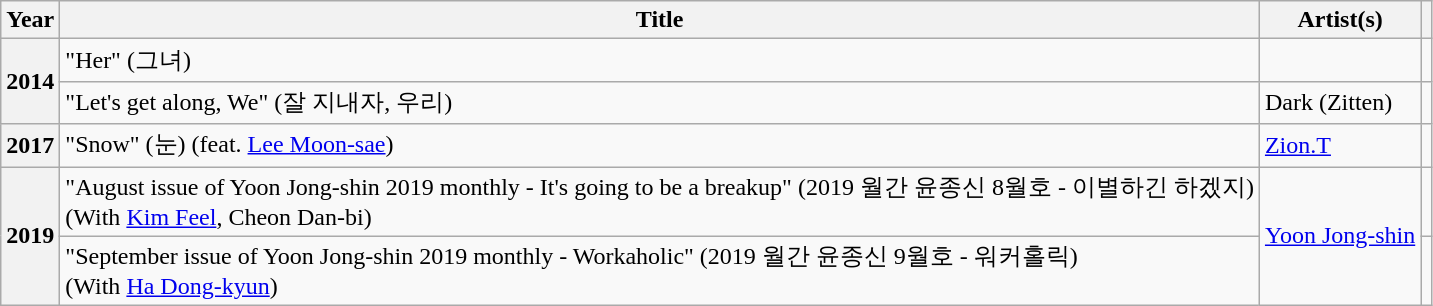<table class="wikitable plainrowheaders sortable">
<tr>
<th scope="col">Year</th>
<th scope="col">Title</th>
<th scope="col">Artist(s)</th>
<th scope="col" class="unsortable"></th>
</tr>
<tr>
<th scope="row" rowspan="2">2014</th>
<td>"Her" (그녀)<br></td>
<td></td>
<td style="text-align:center"></td>
</tr>
<tr>
<td>"Let's get along, We" (잘 지내자, 우리)<br></td>
<td>Dark (Zitten)</td>
<td style="text-align:center"></td>
</tr>
<tr>
<th scope="row">2017</th>
<td>"Snow" (눈) (feat. <a href='#'>Lee Moon-sae</a>)</td>
<td><a href='#'>Zion.T</a></td>
<td style="text-align:center"></td>
</tr>
<tr>
<th scope="row" rowspan="2">2019</th>
<td>"August issue of Yoon Jong-shin 2019 monthly - It's going to be a breakup" (2019 월간 윤종신 8월호 - 이별하긴 하겠지)<br>(With <a href='#'>Kim Feel</a>, Cheon Dan-bi)</td>
<td rowspan="2"><a href='#'>Yoon Jong-shin</a></td>
<td style="text-align:center"></td>
</tr>
<tr>
<td>"September issue of Yoon Jong-shin 2019 monthly - Workaholic" (2019 월간 윤종신 9월호 - 워커홀릭)<br> (With <a href='#'>Ha Dong-kyun</a>)</td>
<td style="text-align:center"></td>
</tr>
</table>
